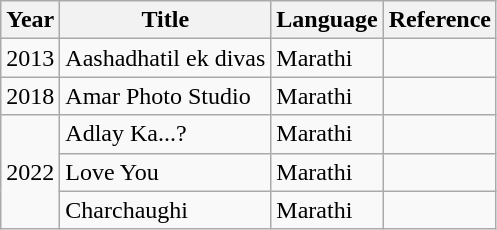<table class="wikitable">
<tr>
<th>Year</th>
<th>Title</th>
<th>Language</th>
<th>Reference</th>
</tr>
<tr>
<td>2013</td>
<td>Aashadhatil ek divas</td>
<td>Marathi</td>
<td></td>
</tr>
<tr>
<td>2018</td>
<td>Amar Photo Studio</td>
<td>Marathi</td>
<td></td>
</tr>
<tr>
<td rowspan="3">2022</td>
<td>Adlay Ka...?</td>
<td>Marathi</td>
<td></td>
</tr>
<tr>
<td>Love You</td>
<td>Marathi</td>
<td></td>
</tr>
<tr>
<td>Charchaughi</td>
<td>Marathi</td>
<td></td>
</tr>
</table>
